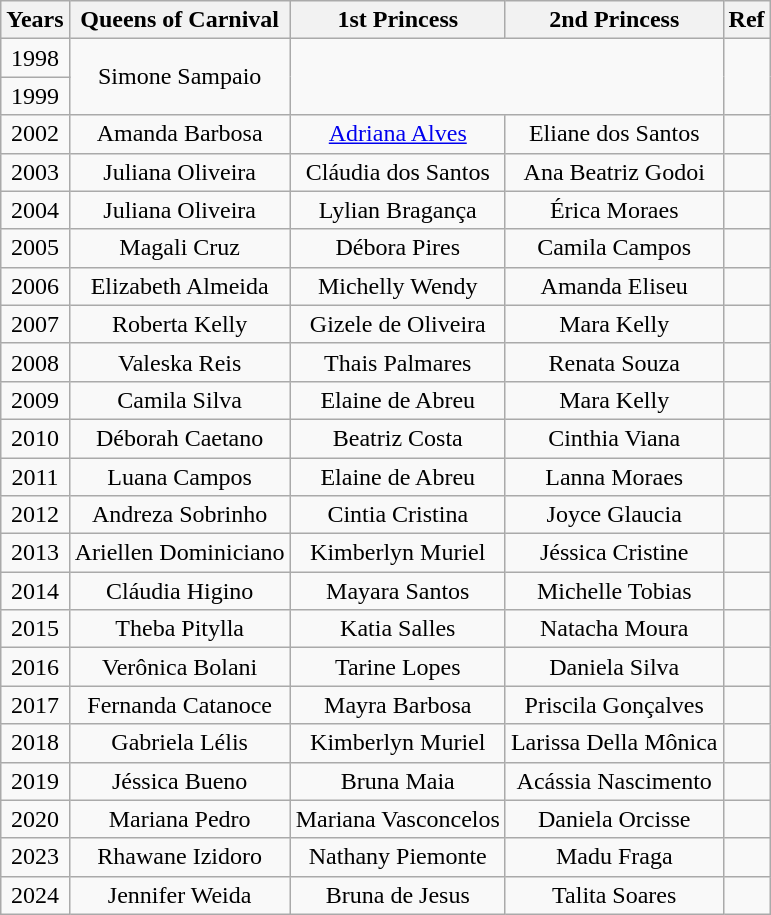<table class="wikitable">
<tr>
<th>Years</th>
<th>Queens of Carnival</th>
<th>1st Princess</th>
<th>2nd Princess</th>
<th>Ref</th>
</tr>
<tr align="center">
<td>1998</td>
<td rowspan="2">Simone Sampaio</td>
<td rowspan="2" colspan="2"></td>
<td rowspan="2"></td>
</tr>
<tr align="center">
<td>1999</td>
</tr>
<tr align="center">
<td>2002</td>
<td>Amanda Barbosa</td>
<td><a href='#'>Adriana Alves</a></td>
<td>Eliane dos Santos</td>
</tr>
<tr align="center">
<td>2003</td>
<td>Juliana Oliveira</td>
<td>Cláudia dos Santos</td>
<td>Ana Beatriz Godoi</td>
<td></td>
</tr>
<tr align="center">
<td>2004</td>
<td>Juliana Oliveira</td>
<td>Lylian Bragança</td>
<td>Érica Moraes</td>
</tr>
<tr align="center">
<td>2005</td>
<td>Magali Cruz</td>
<td>Débora Pires</td>
<td>Camila Campos</td>
<td></td>
</tr>
<tr align="center">
<td>2006</td>
<td>Elizabeth Almeida</td>
<td>Michelly Wendy</td>
<td>Amanda Eliseu</td>
<td></td>
</tr>
<tr align="center">
<td>2007</td>
<td>Roberta Kelly</td>
<td>Gizele de Oliveira</td>
<td>Mara Kelly</td>
<td></td>
</tr>
<tr align="center">
<td>2008</td>
<td>Valeska Reis</td>
<td>Thais Palmares</td>
<td>Renata Souza</td>
<td></td>
</tr>
<tr align="center">
<td>2009</td>
<td>Camila Silva</td>
<td>Elaine de Abreu</td>
<td>Mara Kelly</td>
<td></td>
</tr>
<tr align="center">
<td>2010</td>
<td>Déborah Caetano</td>
<td>Beatriz Costa</td>
<td>Cinthia Viana</td>
<td></td>
</tr>
<tr align="center">
<td>2011</td>
<td>Luana Campos</td>
<td>Elaine de Abreu</td>
<td>Lanna Moraes</td>
<td></td>
</tr>
<tr align="center">
<td>2012</td>
<td>Andreza Sobrinho</td>
<td>Cintia Cristina</td>
<td>Joyce Glaucia</td>
<td></td>
</tr>
<tr align="center">
<td>2013</td>
<td>Ariellen Dominiciano</td>
<td>Kimberlyn Muriel</td>
<td>Jéssica Cristine</td>
<td></td>
</tr>
<tr align="center">
<td>2014</td>
<td>Cláudia Higino</td>
<td>Mayara Santos</td>
<td>Michelle Tobias</td>
<td></td>
</tr>
<tr align="center">
<td>2015</td>
<td>Theba Pitylla</td>
<td>Katia Salles</td>
<td>Natacha Moura</td>
</tr>
<tr align="center">
<td>2016</td>
<td>Verônica Bolani</td>
<td>Tarine Lopes</td>
<td>Daniela Silva</td>
<td></td>
</tr>
<tr align="center">
<td>2017</td>
<td>Fernanda Catanoce</td>
<td>Mayra Barbosa</td>
<td>Priscila Gonçalves</td>
<td></td>
</tr>
<tr align="center">
<td>2018</td>
<td>Gabriela Lélis</td>
<td>Kimberlyn Muriel</td>
<td>Larissa Della Mônica</td>
<td></td>
</tr>
<tr align="center">
<td>2019</td>
<td>Jéssica Bueno</td>
<td>Bruna Maia</td>
<td>Acássia Nascimento</td>
<td></td>
</tr>
<tr align="center">
<td>2020</td>
<td>Mariana Pedro</td>
<td>Mariana Vasconcelos</td>
<td>Daniela Orcisse</td>
</tr>
<tr align="center">
<td>2023</td>
<td>Rhawane Izidoro</td>
<td>Nathany Piemonte</td>
<td>Madu Fraga</td>
<td></td>
</tr>
<tr align="center">
<td>2024</td>
<td>Jennifer Weida</td>
<td>Bruna de Jesus</td>
<td>Talita Soares</td>
<td></td>
</tr>
</table>
